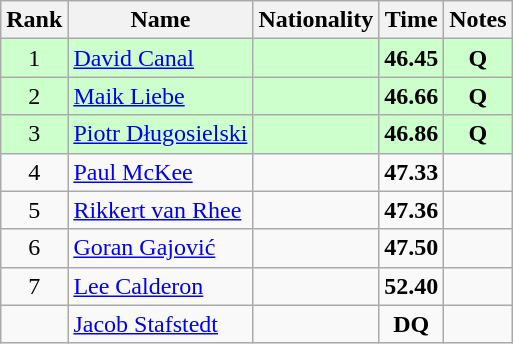<table class="wikitable sortable" style="text-align:center">
<tr>
<th>Rank</th>
<th>Name</th>
<th>Nationality</th>
<th>Time</th>
<th>Notes</th>
</tr>
<tr bgcolor=ccffcc>
<td>1</td>
<td align=left><a href='#'>David Canal</a></td>
<td align=left></td>
<td><strong>46.45</strong></td>
<td><strong>Q</strong></td>
</tr>
<tr bgcolor=ccffcc>
<td>2</td>
<td align=left><a href='#'>Maik Liebe</a></td>
<td align=left></td>
<td><strong>46.66</strong></td>
<td><strong>Q</strong></td>
</tr>
<tr bgcolor=ccffcc>
<td>3</td>
<td align=left><a href='#'>Piotr Długosielski</a></td>
<td align=left></td>
<td><strong>46.86</strong></td>
<td><strong>Q</strong></td>
</tr>
<tr>
<td>4</td>
<td align=left><a href='#'>Paul McKee</a></td>
<td align=left></td>
<td><strong>47.33</strong></td>
<td></td>
</tr>
<tr>
<td>5</td>
<td align=left><a href='#'>Rikkert van Rhee</a></td>
<td align=left></td>
<td><strong>47.36</strong></td>
<td></td>
</tr>
<tr>
<td>6</td>
<td align=left><a href='#'>Goran Gajović</a></td>
<td align=left></td>
<td><strong>47.50</strong></td>
<td></td>
</tr>
<tr>
<td>7</td>
<td align=left><a href='#'>Lee Calderon</a></td>
<td align=left></td>
<td><strong>52.40</strong></td>
<td></td>
</tr>
<tr>
<td></td>
<td align=left><a href='#'>Jacob Stafstedt</a></td>
<td align=left></td>
<td><strong>DQ</strong></td>
<td></td>
</tr>
</table>
